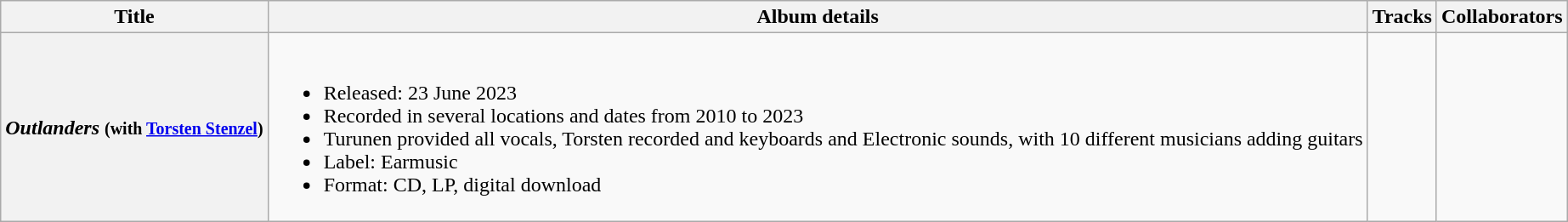<table class="wikitable plainrowheaders">
<tr>
<th scope="col">Title</th>
<th scope="col">Album details</th>
<th scope="col">Tracks</th>
<th scope="col">Collaborators</th>
</tr>
<tr>
<th scope="row"><em>Outlanders</em> <small>(with <a href='#'>Torsten Stenzel</a>)</small></th>
<td><br><ul><li>Released: 23 June 2023</li><li>Recorded in several locations and dates from 2010 to 2023</li><li>Turunen provided all vocals, Torsten recorded and keyboards and Electronic sounds, with 10 different musicians adding guitars</li><li>Label: Earmusic</li><li>Format: CD, LP, digital download</li></ul></td>
<td><br></td>
<td><br></td>
</tr>
</table>
